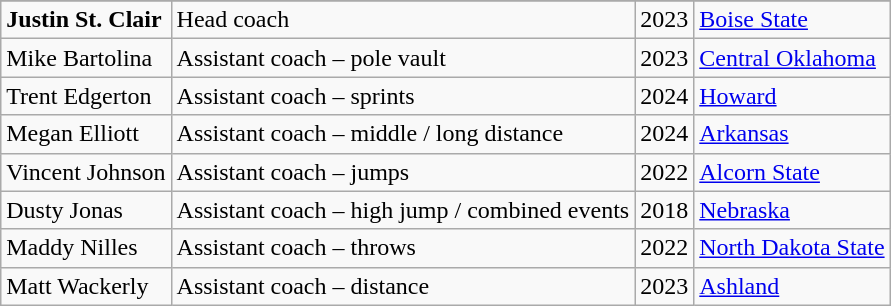<table class=wikitable>
<tr>
</tr>
<tr>
<td><strong>Justin St. Clair</strong></td>
<td>Head coach</td>
<td>2023</td>
<td><a href='#'>Boise State</a></td>
</tr>
<tr>
<td>Mike Bartolina</td>
<td>Assistant coach – pole vault</td>
<td>2023</td>
<td><a href='#'>Central Oklahoma</a></td>
</tr>
<tr>
<td>Trent Edgerton</td>
<td>Assistant coach – sprints</td>
<td>2024</td>
<td><a href='#'>Howard</a></td>
</tr>
<tr>
<td>Megan Elliott</td>
<td>Assistant coach – middle / long distance</td>
<td>2024</td>
<td><a href='#'>Arkansas</a></td>
</tr>
<tr>
<td>Vincent Johnson</td>
<td>Assistant coach – jumps</td>
<td>2022</td>
<td><a href='#'>Alcorn State</a></td>
</tr>
<tr>
<td>Dusty Jonas</td>
<td>Assistant coach – high jump / combined events</td>
<td>2018</td>
<td><a href='#'>Nebraska</a></td>
</tr>
<tr>
<td>Maddy Nilles</td>
<td>Assistant coach – throws</td>
<td>2022</td>
<td><a href='#'>North Dakota State</a></td>
</tr>
<tr>
<td>Matt Wackerly</td>
<td>Assistant coach – distance</td>
<td>2023</td>
<td><a href='#'>Ashland</a></td>
</tr>
</table>
